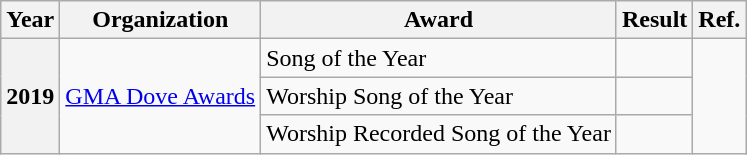<table class="wikitable plainrowheaders">
<tr>
<th>Year</th>
<th>Organization</th>
<th>Award</th>
<th>Result</th>
<th>Ref.</th>
</tr>
<tr>
<th scope="row" rowspan="3">2019</th>
<td rowspan="3"><a href='#'>GMA Dove Awards</a></td>
<td>Song of the Year</td>
<td></td>
<td style="text-align:center;" rowspan="3"> <br> </td>
</tr>
<tr>
<td>Worship Song of the Year</td>
<td></td>
</tr>
<tr>
<td>Worship Recorded Song of the Year</td>
<td></td>
</tr>
</table>
